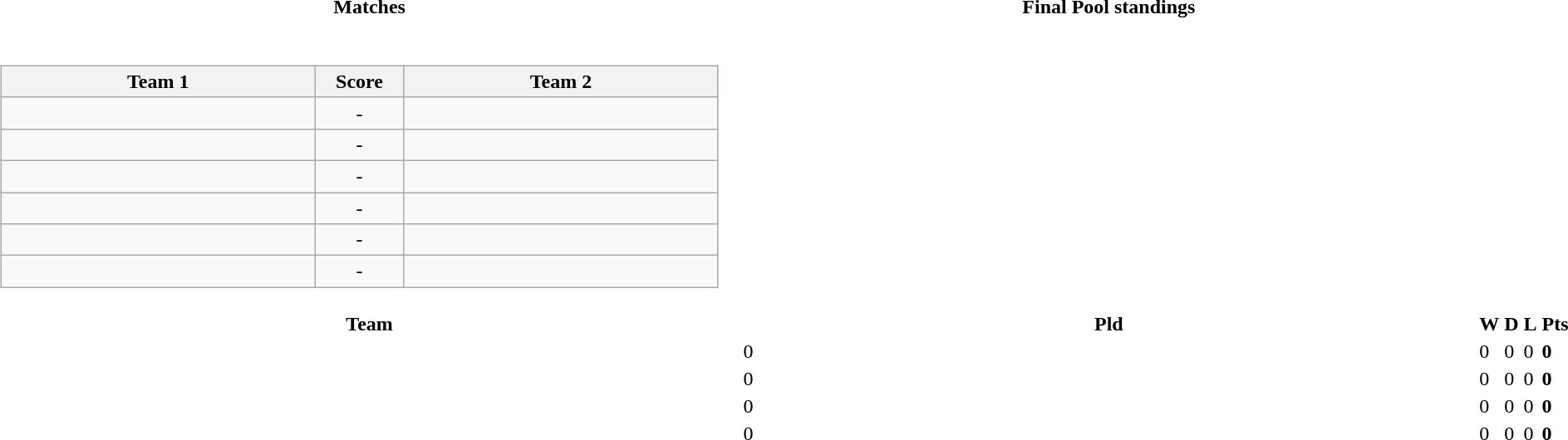<table>
<tr>
<th style="width:50%;">Matches</th>
<th style="width:50%;">Final Pool standings</th>
</tr>
<tr>
<td><br><table class="wikitable" style="text-align: center;">
<tr>
<th style="width:200pt;"><strong>Team 1</strong></th>
<th style="width:50pt;"><strong>Score</strong></th>
<th style="width:200pt;"><strong>Team 2</strong></th>
</tr>
<tr>
<td></td>
<td>-</td>
<td></td>
</tr>
<tr>
<td></td>
<td>-</td>
<td></td>
</tr>
<tr>
<td></td>
<td>-</td>
<td></td>
</tr>
<tr>
<td></td>
<td>-</td>
<td></td>
</tr>
<tr>
<td></td>
<td>-</td>
<td></td>
</tr>
<tr>
<td></td>
<td>-</td>
<td></td>
</tr>
</table>
</td>
<td><br></td>
</tr>
<tr>
<th style="width:200px;">Team</th>
<th width="40">Pld</th>
<th width="40">W</th>
<th width="40">D</th>
<th width="40">L</th>
<th width="40">Pts</th>
</tr>
<tr>
<td align=left></td>
<td>0</td>
<td>0</td>
<td>0</td>
<td>0</td>
<td><strong>0</strong></td>
</tr>
<tr>
<td align=left></td>
<td>0</td>
<td>0</td>
<td>0</td>
<td>0</td>
<td><strong>0</strong></td>
</tr>
<tr>
<td align=left></td>
<td>0</td>
<td>0</td>
<td>0</td>
<td>0</td>
<td><strong>0</strong></td>
</tr>
<tr>
<td align=left></td>
<td>0</td>
<td>0</td>
<td>0</td>
<td>0</td>
<td><strong>0</strong></td>
</tr>
</table>
